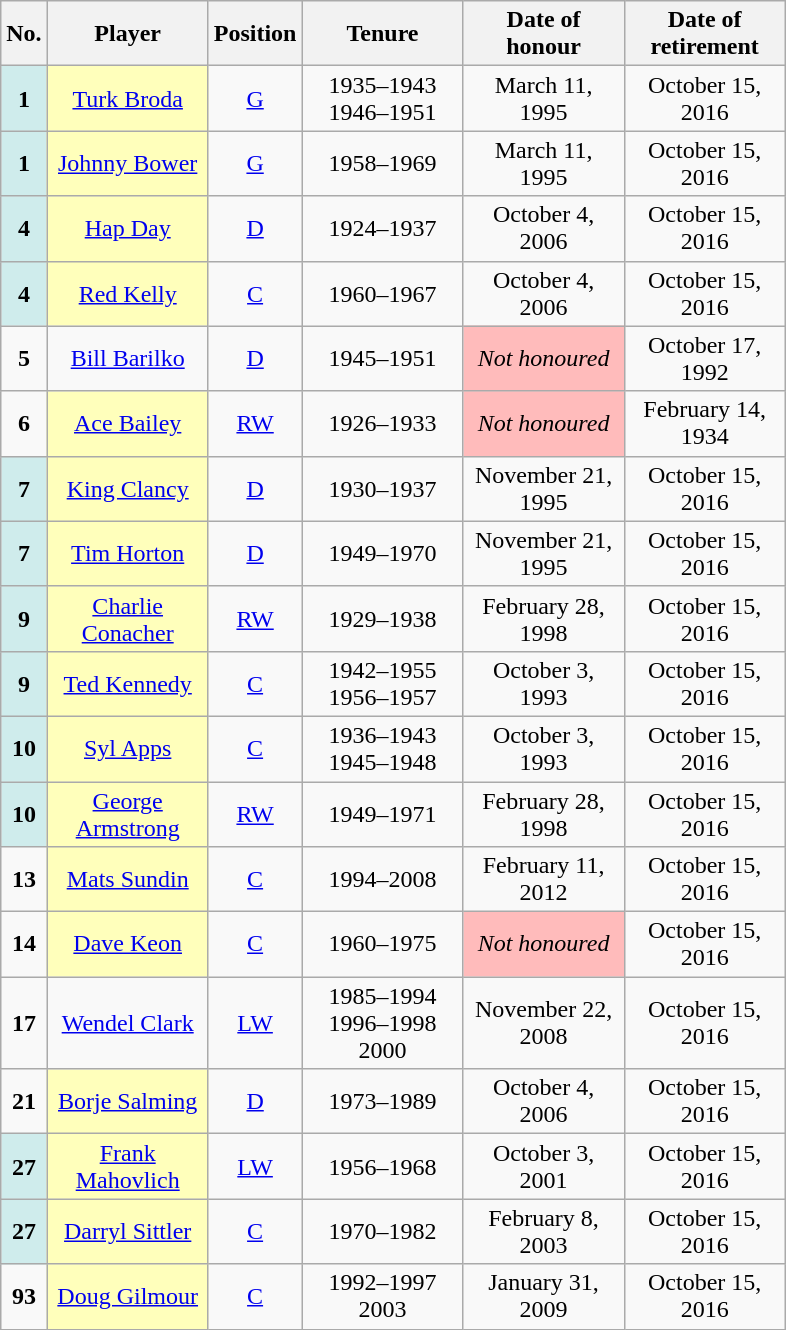<table class="wikitable floatright sortable" style="text-align:center">
<tr>
<th width="15">No.</th>
<th width="100">Player</th>
<th width="15">Position</th>
<th width="100">Tenure</th>
<th width="100">Date of honour</th>
<th width="100">Date of retirement</th>
</tr>
<tr>
<td style="background:#cfecec;"><strong>1</strong></td>
<td style="background:#ffb;"><a href='#'>Turk Broda</a></td>
<td><a href='#'>G</a></td>
<td>1935–1943<br>1946–1951</td>
<td>March 11, 1995</td>
<td>October 15, 2016</td>
</tr>
<tr>
<td style="background:#cfecec;"><strong>1</strong></td>
<td style="background:#ffb;"><a href='#'>Johnny Bower</a></td>
<td><a href='#'>G</a></td>
<td>1958–1969</td>
<td>March 11, 1995</td>
<td>October 15, 2016</td>
</tr>
<tr>
<td style="background:#cfecec;"><strong>4</strong></td>
<td style="background:#ffb;"><a href='#'>Hap Day</a></td>
<td><a href='#'>D</a></td>
<td>1924–1937</td>
<td>October 4, 2006</td>
<td>October 15, 2016</td>
</tr>
<tr>
<td style="background:#cfecec;"><strong>4</strong></td>
<td style="background:#ffb;"><a href='#'>Red Kelly</a></td>
<td><a href='#'>C</a></td>
<td>1960–1967</td>
<td>October 4, 2006</td>
<td>October 15, 2016</td>
</tr>
<tr>
<td><strong>5</strong></td>
<td><a href='#'>Bill Barilko</a></td>
<td><a href='#'>D</a></td>
<td>1945–1951</td>
<td style="background:#ffbbbb;"><em>Not honoured</em></td>
<td>October 17, 1992</td>
</tr>
<tr>
<td><strong>6</strong></td>
<td style="background:#ffb;"><a href='#'>Ace Bailey</a></td>
<td><a href='#'>RW</a></td>
<td>1926–1933</td>
<td style="background:#ffbbbb;"><em>Not honoured</em></td>
<td>February 14, 1934</td>
</tr>
<tr>
<td style="background:#cfecec;"><strong>7</strong></td>
<td style="background:#ffb;"><a href='#'>King Clancy</a></td>
<td><a href='#'>D</a></td>
<td>1930–1937</td>
<td>November 21, 1995</td>
<td>October 15, 2016</td>
</tr>
<tr>
<td style="background:#cfecec;"><strong>7</strong></td>
<td style="background:#ffb;"><a href='#'>Tim Horton</a></td>
<td><a href='#'>D</a></td>
<td>1949–1970</td>
<td>November 21, 1995</td>
<td>October 15, 2016</td>
</tr>
<tr>
<td style="background:#cfecec;"><strong>9</strong></td>
<td style="background:#ffb;"><a href='#'>Charlie Conacher</a></td>
<td><a href='#'>RW</a></td>
<td>1929–1938</td>
<td>February 28, 1998</td>
<td>October 15, 2016</td>
</tr>
<tr>
<td style="background:#cfecec;"><strong>9</strong></td>
<td style="background:#ffb;"><a href='#'>Ted Kennedy</a></td>
<td><a href='#'>C</a></td>
<td>1942–1955<br>1956–1957</td>
<td>October 3, 1993</td>
<td>October 15, 2016</td>
</tr>
<tr>
<td style="background:#cfecec;"><strong>10</strong></td>
<td style="background:#ffb;"><a href='#'>Syl Apps</a></td>
<td><a href='#'>C</a></td>
<td>1936–1943<br>1945–1948</td>
<td>October 3, 1993</td>
<td>October 15, 2016</td>
</tr>
<tr>
<td style="background:#cfecec;"><strong>10</strong></td>
<td style="background:#ffb;"><a href='#'>George Armstrong</a></td>
<td><a href='#'>RW</a></td>
<td>1949–1971</td>
<td>February 28, 1998</td>
<td>October 15, 2016</td>
</tr>
<tr>
<td><strong>13</strong></td>
<td style="background:#ffb;"><a href='#'>Mats Sundin</a></td>
<td><a href='#'>C</a></td>
<td>1994–2008</td>
<td>February 11, 2012</td>
<td>October 15, 2016</td>
</tr>
<tr>
<td><strong>14</strong></td>
<td style ="background:#ffb;"><a href='#'>Dave Keon</a></td>
<td><a href='#'>C</a></td>
<td>1960–1975</td>
<td style="background:#ffbbbb;"><em>Not honoured</em></td>
<td>October 15, 2016</td>
</tr>
<tr>
<td><strong>17</strong></td>
<td><a href='#'>Wendel Clark</a></td>
<td><a href='#'>LW</a></td>
<td>1985–1994<br>1996–1998<br>2000</td>
<td>November 22, 2008</td>
<td>October 15, 2016</td>
</tr>
<tr>
<td><strong>21</strong></td>
<td style="background:#ffb;"><a href='#'>Borje Salming</a></td>
<td><a href='#'>D</a></td>
<td>1973–1989</td>
<td>October 4, 2006</td>
<td>October 15, 2016</td>
</tr>
<tr>
<td style="background:#cfecec;"><strong>27</strong></td>
<td style="background:#ffb;"><a href='#'>Frank Mahovlich</a></td>
<td><a href='#'>LW</a></td>
<td>1956–1968</td>
<td>October 3, 2001</td>
<td>October 15, 2016</td>
</tr>
<tr>
<td style="background:#cfecec;"><strong>27</strong></td>
<td style="background:#ffb;"><a href='#'>Darryl Sittler</a></td>
<td><a href='#'>C</a></td>
<td>1970–1982</td>
<td>February 8, 2003</td>
<td>October 15, 2016</td>
</tr>
<tr>
<td><strong>93</strong></td>
<td style="background:#ffb;"><a href='#'>Doug Gilmour</a></td>
<td><a href='#'>C</a></td>
<td>1992–1997<br>2003</td>
<td>January 31, 2009</td>
<td>October 15, 2016</td>
</tr>
</table>
